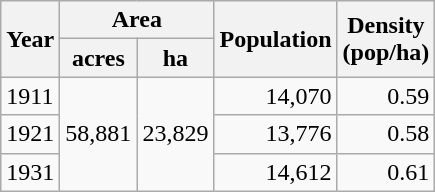<table class="wikitable">
<tr>
<th rowspan="2">Year</th>
<th colspan="2">Area</th>
<th rowspan="2">Population<br></th>
<th rowspan="2">Density<br>(pop/ha)</th>
</tr>
<tr>
<th>acres</th>
<th>ha</th>
</tr>
<tr>
<td>1911</td>
<td style="text-align:right;" rowspan="3">58,881</td>
<td style="text-align:right;" rowspan="3">23,829</td>
<td style="text-align:right;">14,070</td>
<td style="text-align:right;">0.59</td>
</tr>
<tr>
<td>1921</td>
<td style="text-align:right;">13,776</td>
<td style="text-align:right;">0.58</td>
</tr>
<tr>
<td>1931</td>
<td style="text-align:right;">14,612</td>
<td style="text-align:right;">0.61</td>
</tr>
</table>
